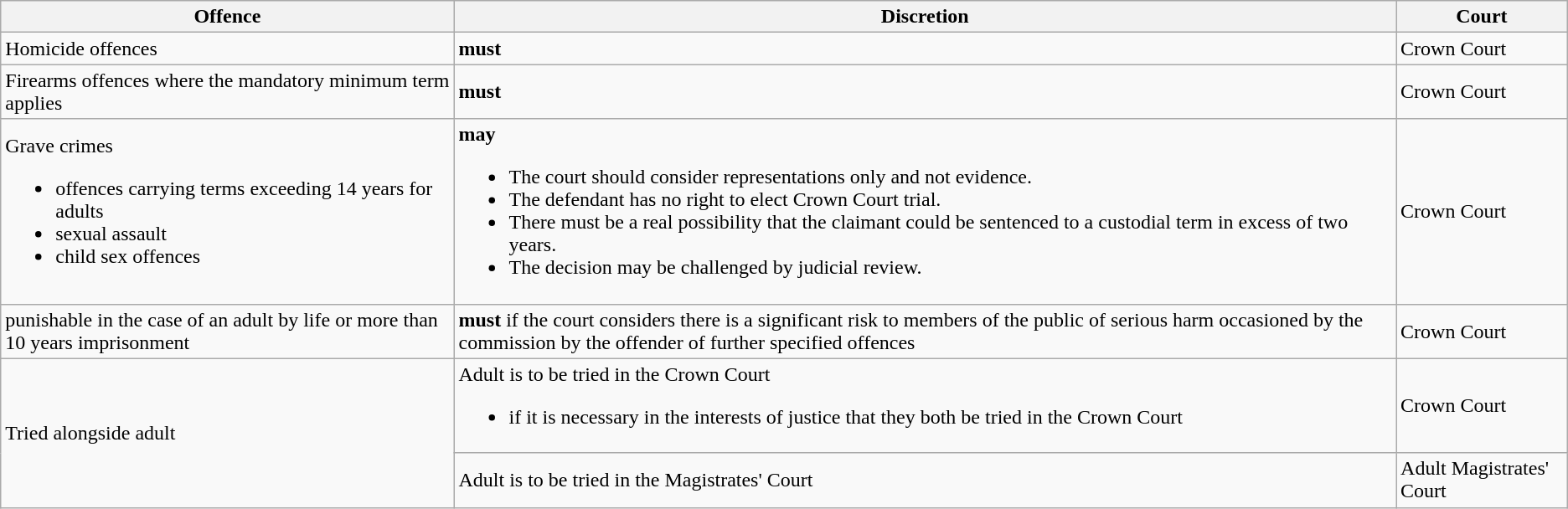<table class="wikitable">
<tr>
<th>Offence</th>
<th>Discretion</th>
<th>Court</th>
</tr>
<tr>
<td>Homicide offences</td>
<td><strong>must</strong></td>
<td>Crown Court</td>
</tr>
<tr>
<td>Firearms offences where the mandatory minimum term applies</td>
<td><strong>must</strong></td>
<td>Crown Court</td>
</tr>
<tr>
<td>Grave crimes<br><ul><li>offences carrying terms exceeding 14 years for adults</li><li>sexual assault</li><li>child sex offences</li></ul></td>
<td><strong>may</strong><br><ul><li>The court should consider representations only and not evidence.</li><li>The defendant has no right to elect Crown Court trial.</li><li>There must be a real possibility that the claimant could be sentenced to a custodial term in excess of two years.</li><li>The decision may be challenged by judicial review.</li></ul></td>
<td>Crown Court</td>
</tr>
<tr>
<td> punishable in the case of an adult by life or more than 10 years imprisonment</td>
<td><strong>must</strong> if the court considers there is a significant risk to members of the public of serious harm occasioned by the commission by the offender of further specified offences</td>
<td>Crown Court</td>
</tr>
<tr>
<td rowspan=2>Tried alongside adult</td>
<td>Adult is to be tried in the Crown Court<br><ul><li>if it is necessary in the interests of justice that they both be tried in the Crown Court</li></ul></td>
<td>Crown Court</td>
</tr>
<tr>
<td>Adult is to be tried in the Magistrates' Court</td>
<td>Adult Magistrates' Court</td>
</tr>
</table>
